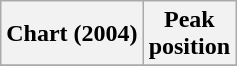<table class="wikitable plainrowheaders" style="text-align:center">
<tr>
<th>Chart (2004)</th>
<th>Peak<br>position</th>
</tr>
<tr>
</tr>
</table>
